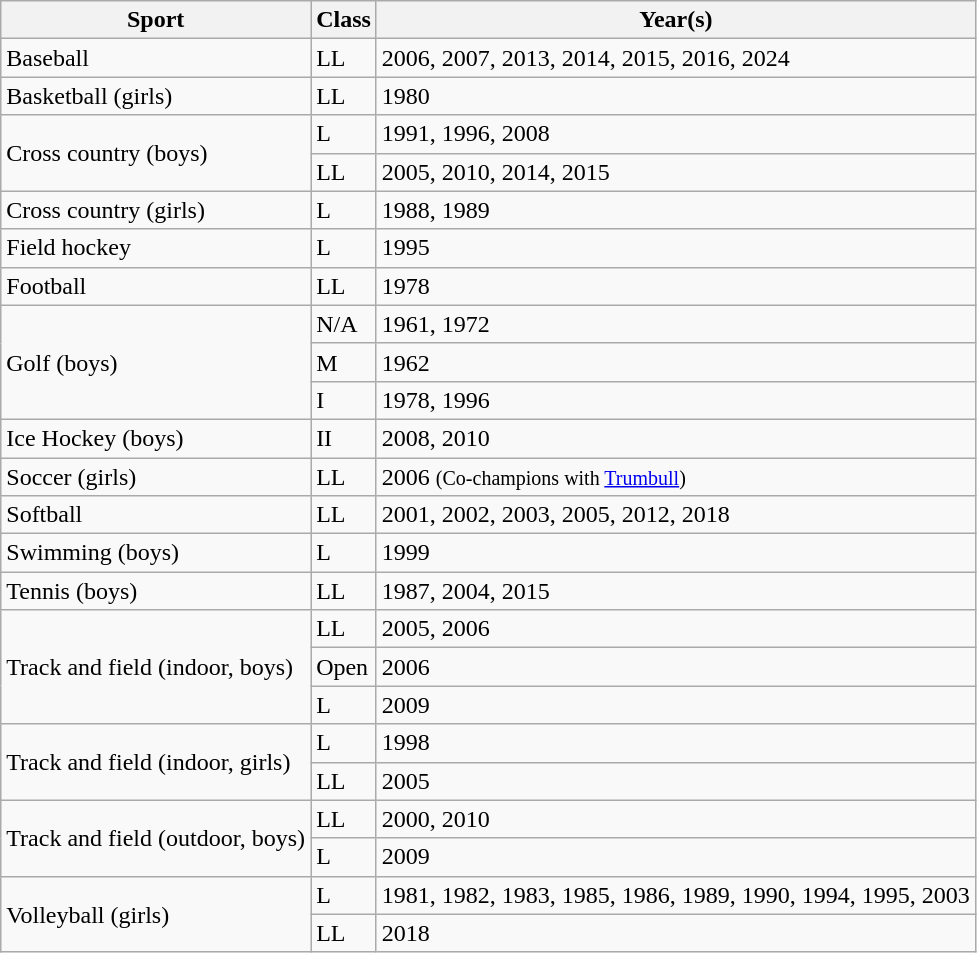<table class="wikitable">
<tr>
<th>Sport</th>
<th>Class</th>
<th>Year(s)</th>
</tr>
<tr>
<td>Baseball</td>
<td>LL</td>
<td>2006, 2007, 2013, 2014, 2015, 2016, 2024</td>
</tr>
<tr>
<td>Basketball (girls)</td>
<td>LL</td>
<td>1980</td>
</tr>
<tr>
<td rowspan=2>Cross country (boys)</td>
<td>L</td>
<td>1991, 1996, 2008</td>
</tr>
<tr>
<td>LL</td>
<td>2005, 2010, 2014, 2015</td>
</tr>
<tr>
<td>Cross country (girls)</td>
<td>L</td>
<td>1988, 1989</td>
</tr>
<tr>
<td>Field hockey</td>
<td>L</td>
<td>1995</td>
</tr>
<tr>
<td>Football</td>
<td>LL</td>
<td>1978</td>
</tr>
<tr>
<td rowspan=3>Golf (boys)</td>
<td>N/A</td>
<td>1961, 1972</td>
</tr>
<tr>
<td>M</td>
<td>1962</td>
</tr>
<tr>
<td>I</td>
<td>1978, 1996</td>
</tr>
<tr>
<td>Ice Hockey (boys)</td>
<td>II</td>
<td>2008, 2010</td>
</tr>
<tr>
<td>Soccer (girls)</td>
<td>LL</td>
<td>2006 <small>(Co-champions with <a href='#'>Trumbull</a>)</small></td>
</tr>
<tr>
<td>Softball</td>
<td>LL</td>
<td>2001, 2002, 2003, 2005, 2012, 2018</td>
</tr>
<tr>
<td>Swimming (boys)</td>
<td>L</td>
<td>1999</td>
</tr>
<tr>
<td>Tennis (boys)</td>
<td>LL</td>
<td>1987, 2004, 2015</td>
</tr>
<tr>
<td rowspan=3>Track and field (indoor, boys)</td>
<td>LL</td>
<td>2005, 2006</td>
</tr>
<tr>
<td>Open</td>
<td>2006</td>
</tr>
<tr>
<td>L</td>
<td>2009</td>
</tr>
<tr>
<td rowspan=2>Track and field (indoor, girls)</td>
<td>L</td>
<td>1998</td>
</tr>
<tr>
<td>LL</td>
<td>2005</td>
</tr>
<tr>
<td rowspan=2>Track and field (outdoor, boys)</td>
<td>LL</td>
<td>2000, 2010</td>
</tr>
<tr>
<td>L</td>
<td>2009</td>
</tr>
<tr>
<td rowspan=2>Volleyball (girls)</td>
<td>L</td>
<td>1981, 1982, 1983, 1985, 1986, 1989, 1990, 1994, 1995, 2003</td>
</tr>
<tr>
<td>LL</td>
<td>2018</td>
</tr>
</table>
